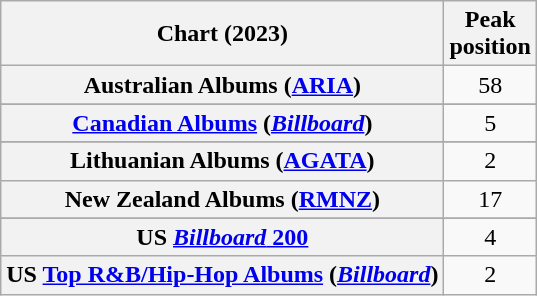<table class="wikitable sortable plainrowheaders" style="text-align:center">
<tr>
<th scope="col">Chart (2023)</th>
<th scope="col">Peak<br>position</th>
</tr>
<tr>
<th scope="row">Australian Albums (<a href='#'>ARIA</a>)</th>
<td>58</td>
</tr>
<tr>
</tr>
<tr>
</tr>
<tr>
</tr>
<tr>
<th scope="row"><a href='#'>Canadian Albums</a> (<em><a href='#'>Billboard</a></em>)</th>
<td>5</td>
</tr>
<tr>
</tr>
<tr>
</tr>
<tr>
</tr>
<tr>
</tr>
<tr>
<th scope="row">Lithuanian Albums (<a href='#'>AGATA</a>)</th>
<td>2</td>
</tr>
<tr>
<th scope="row">New Zealand Albums (<a href='#'>RMNZ</a>)</th>
<td>17</td>
</tr>
<tr>
</tr>
<tr>
</tr>
<tr>
</tr>
<tr>
<th scope="row">US <a href='#'><em>Billboard</em> 200</a></th>
<td>4</td>
</tr>
<tr>
<th scope="row">US <a href='#'>Top R&B/Hip-Hop Albums</a> (<em><a href='#'>Billboard</a></em>)</th>
<td>2</td>
</tr>
</table>
